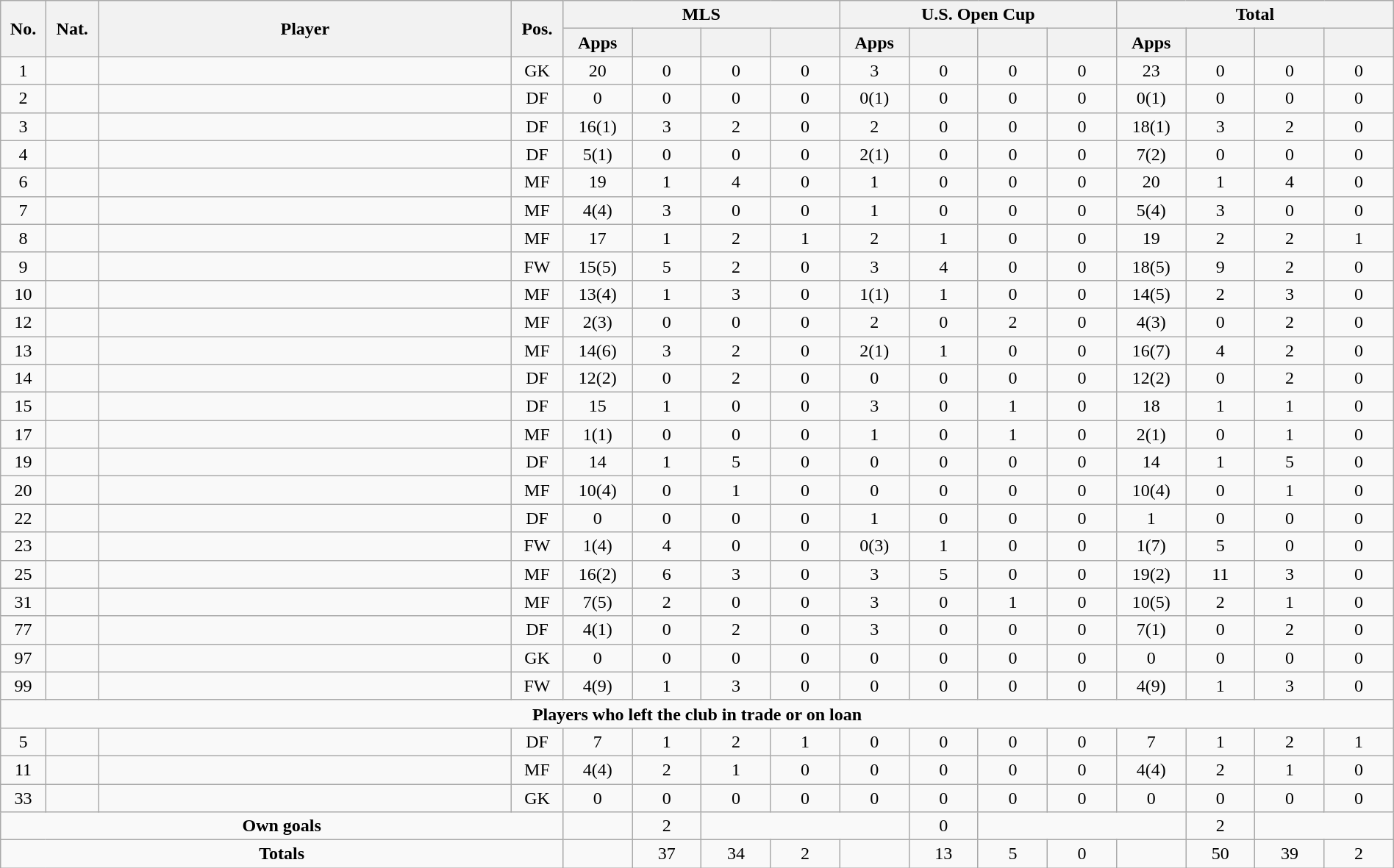<table class="wikitable sortable" style="text-align:center;width:100%">
<tr>
<th rowspan="2" style="width:10px">No.</th>
<th rowspan="2" style="width:10px">Nat.</th>
<th rowspan="2" scope="col" style="width:275px">Player</th>
<th rowspan="2" style="width:10px">Pos.</th>
<th colspan="4">MLS</th>
<th colspan="4">U.S. Open Cup</th>
<th colspan="4">Total</th>
</tr>
<tr>
<th width=40>Apps</th>
<th width=40></th>
<th width=40></th>
<th width=40></th>
<th width=40>Apps</th>
<th width=40></th>
<th width=40></th>
<th width=40></th>
<th width=40>Apps</th>
<th width=40></th>
<th width=40></th>
<th width=40></th>
</tr>
<tr>
<td>1</td>
<td></td>
<td></td>
<td>GK</td>
<td>20</td>
<td>0</td>
<td>0</td>
<td>0</td>
<td>3</td>
<td>0</td>
<td>0</td>
<td>0</td>
<td>23</td>
<td>0</td>
<td>0</td>
<td>0</td>
</tr>
<tr>
<td>2</td>
<td></td>
<td></td>
<td>DF</td>
<td>0</td>
<td>0</td>
<td>0</td>
<td>0</td>
<td>0(1)</td>
<td>0</td>
<td>0</td>
<td>0</td>
<td>0(1)</td>
<td>0</td>
<td>0</td>
<td>0</td>
</tr>
<tr>
<td>3</td>
<td></td>
<td></td>
<td>DF</td>
<td>16(1)</td>
<td>3</td>
<td>2</td>
<td>0</td>
<td>2</td>
<td>0</td>
<td>0</td>
<td>0</td>
<td>18(1)</td>
<td>3</td>
<td>2</td>
<td>0</td>
</tr>
<tr>
<td>4</td>
<td></td>
<td></td>
<td>DF</td>
<td>5(1)</td>
<td>0</td>
<td>0</td>
<td>0</td>
<td>2(1)</td>
<td>0</td>
<td>0</td>
<td>0</td>
<td>7(2)</td>
<td>0</td>
<td>0</td>
<td>0</td>
</tr>
<tr>
<td>6</td>
<td></td>
<td></td>
<td>MF</td>
<td>19</td>
<td>1</td>
<td>4</td>
<td>0</td>
<td>1</td>
<td>0</td>
<td>0</td>
<td>0</td>
<td>20</td>
<td>1</td>
<td>4</td>
<td>0</td>
</tr>
<tr>
<td>7</td>
<td></td>
<td></td>
<td>MF</td>
<td>4(4)</td>
<td>3</td>
<td>0</td>
<td>0</td>
<td>1</td>
<td>0</td>
<td>0</td>
<td>0</td>
<td>5(4)</td>
<td>3</td>
<td>0</td>
<td>0</td>
</tr>
<tr>
<td>8</td>
<td></td>
<td></td>
<td>MF</td>
<td>17</td>
<td>1</td>
<td>2</td>
<td>1</td>
<td>2</td>
<td>1</td>
<td>0</td>
<td>0</td>
<td>19</td>
<td>2</td>
<td>2</td>
<td>1</td>
</tr>
<tr>
<td>9</td>
<td></td>
<td></td>
<td>FW</td>
<td>15(5)</td>
<td>5</td>
<td>2</td>
<td>0</td>
<td>3</td>
<td>4</td>
<td>0</td>
<td>0</td>
<td>18(5)</td>
<td>9</td>
<td>2</td>
<td>0</td>
</tr>
<tr>
<td>10</td>
<td></td>
<td></td>
<td>MF</td>
<td>13(4)</td>
<td>1</td>
<td>3</td>
<td>0</td>
<td>1(1)</td>
<td>1</td>
<td>0</td>
<td>0</td>
<td>14(5)</td>
<td>2</td>
<td>3</td>
<td>0</td>
</tr>
<tr>
<td>12</td>
<td></td>
<td></td>
<td>MF</td>
<td>2(3)</td>
<td>0</td>
<td>0</td>
<td>0</td>
<td>2</td>
<td>0</td>
<td>2</td>
<td>0</td>
<td>4(3)</td>
<td>0</td>
<td>2</td>
<td>0</td>
</tr>
<tr>
<td>13</td>
<td></td>
<td></td>
<td>MF</td>
<td>14(6)</td>
<td>3</td>
<td>2</td>
<td>0</td>
<td>2(1)</td>
<td>1</td>
<td>0</td>
<td>0</td>
<td>16(7)</td>
<td>4</td>
<td>2</td>
<td>0</td>
</tr>
<tr>
<td>14</td>
<td></td>
<td></td>
<td>DF</td>
<td>12(2)</td>
<td>0</td>
<td>2</td>
<td>0</td>
<td>0</td>
<td>0</td>
<td>0</td>
<td>0</td>
<td>12(2)</td>
<td>0</td>
<td>2</td>
<td>0</td>
</tr>
<tr>
<td>15</td>
<td></td>
<td></td>
<td>DF</td>
<td>15</td>
<td>1</td>
<td>0</td>
<td>0</td>
<td>3</td>
<td>0</td>
<td>1</td>
<td>0</td>
<td>18</td>
<td>1</td>
<td>1</td>
<td>0</td>
</tr>
<tr>
<td>17</td>
<td></td>
<td></td>
<td>MF</td>
<td>1(1)</td>
<td>0</td>
<td>0</td>
<td>0</td>
<td>1</td>
<td>0</td>
<td>1</td>
<td>0</td>
<td>2(1)</td>
<td>0</td>
<td>1</td>
<td>0</td>
</tr>
<tr>
<td>19</td>
<td></td>
<td></td>
<td>DF</td>
<td>14</td>
<td>1</td>
<td>5</td>
<td>0</td>
<td>0</td>
<td>0</td>
<td>0</td>
<td>0</td>
<td>14</td>
<td>1</td>
<td>5</td>
<td>0</td>
</tr>
<tr>
<td>20</td>
<td></td>
<td></td>
<td>MF</td>
<td>10(4)</td>
<td>0</td>
<td>1</td>
<td>0</td>
<td>0</td>
<td>0</td>
<td>0</td>
<td>0</td>
<td>10(4)</td>
<td>0</td>
<td>1</td>
<td>0</td>
</tr>
<tr>
<td>22</td>
<td></td>
<td></td>
<td>DF</td>
<td>0</td>
<td>0</td>
<td>0</td>
<td>0</td>
<td>1</td>
<td>0</td>
<td>0</td>
<td>0</td>
<td>1</td>
<td>0</td>
<td>0</td>
<td>0</td>
</tr>
<tr>
<td>23</td>
<td></td>
<td></td>
<td>FW</td>
<td>1(4)</td>
<td>4</td>
<td>0</td>
<td>0</td>
<td>0(3)</td>
<td>1</td>
<td>0</td>
<td>0</td>
<td>1(7)</td>
<td>5</td>
<td>0</td>
<td>0</td>
</tr>
<tr>
<td>25</td>
<td></td>
<td></td>
<td>MF</td>
<td>16(2)</td>
<td>6</td>
<td>3</td>
<td>0</td>
<td>3</td>
<td>5</td>
<td>0</td>
<td>0</td>
<td>19(2)</td>
<td>11</td>
<td>3</td>
<td>0</td>
</tr>
<tr>
<td>31</td>
<td></td>
<td></td>
<td>MF</td>
<td>7(5)</td>
<td>2</td>
<td>0</td>
<td>0</td>
<td>3</td>
<td>0</td>
<td>1</td>
<td>0</td>
<td>10(5)</td>
<td>2</td>
<td>1</td>
<td>0</td>
</tr>
<tr>
<td>77</td>
<td></td>
<td></td>
<td>DF</td>
<td>4(1)</td>
<td>0</td>
<td>2</td>
<td>0</td>
<td>3</td>
<td>0</td>
<td>0</td>
<td>0</td>
<td>7(1)</td>
<td>0</td>
<td>2</td>
<td>0</td>
</tr>
<tr>
<td>97</td>
<td></td>
<td></td>
<td>GK</td>
<td>0</td>
<td>0</td>
<td>0</td>
<td>0</td>
<td>0</td>
<td>0</td>
<td>0</td>
<td>0</td>
<td>0</td>
<td>0</td>
<td>0</td>
<td>0</td>
</tr>
<tr>
<td>99</td>
<td></td>
<td></td>
<td>FW</td>
<td>4(9)</td>
<td>1</td>
<td>3</td>
<td>0</td>
<td>0</td>
<td>0</td>
<td>0</td>
<td>0</td>
<td>4(9)</td>
<td>1</td>
<td>3</td>
<td>0</td>
</tr>
<tr>
<td colspan="17"><strong>Players who left the club in trade or on loan</strong></td>
</tr>
<tr>
<td>5</td>
<td></td>
<td></td>
<td>DF</td>
<td>7</td>
<td>1</td>
<td>2</td>
<td>1</td>
<td>0</td>
<td>0</td>
<td>0</td>
<td>0</td>
<td>7</td>
<td>1</td>
<td>2</td>
<td>1</td>
</tr>
<tr>
<td>11</td>
<td></td>
<td></td>
<td>MF</td>
<td>4(4)</td>
<td>2</td>
<td>1</td>
<td>0</td>
<td>0</td>
<td>0</td>
<td>0</td>
<td>0</td>
<td>4(4)</td>
<td>2</td>
<td>1</td>
<td>0</td>
</tr>
<tr>
<td>33</td>
<td></td>
<td></td>
<td>GK</td>
<td>0</td>
<td>0</td>
<td>0</td>
<td>0</td>
<td>0</td>
<td>0</td>
<td>0</td>
<td>0</td>
<td>0</td>
<td>0</td>
<td>0</td>
<td>0</td>
</tr>
<tr class="sortbottom">
<td colspan="4"><strong>Own goals</strong></td>
<td></td>
<td>2</td>
<td colspan="3"></td>
<td>0</td>
<td colspan="3"></td>
<td>2</td>
<td colspan="2"></td>
</tr>
<tr class="sortbottom">
<td colspan="4"><strong>Totals</strong></td>
<td></td>
<td>37</td>
<td>34</td>
<td>2</td>
<td rowspan="2"></td>
<td>13</td>
<td>5</td>
<td>0</td>
<td rowspan="2"></td>
<td>50</td>
<td>39</td>
<td>2</td>
</tr>
</table>
